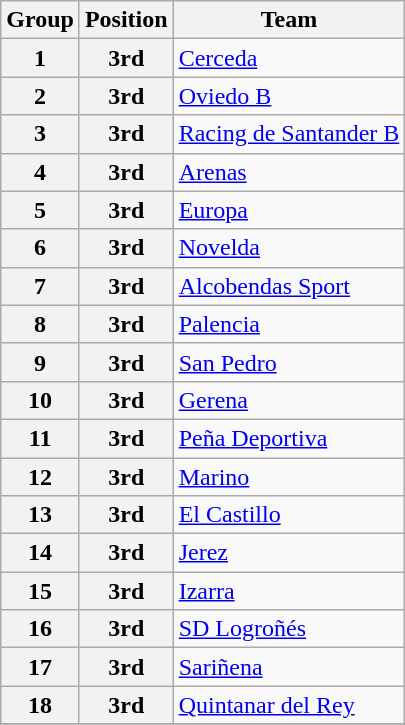<table class="wikitable">
<tr>
<th>Group</th>
<th>Position</th>
<th>Team</th>
</tr>
<tr>
<th>1</th>
<th>3rd</th>
<td><a href='#'>Cerceda</a></td>
</tr>
<tr>
<th>2</th>
<th>3rd</th>
<td><a href='#'>Oviedo B</a></td>
</tr>
<tr>
<th>3</th>
<th>3rd</th>
<td><a href='#'>Racing de Santander B</a></td>
</tr>
<tr>
<th>4</th>
<th>3rd</th>
<td><a href='#'>Arenas</a></td>
</tr>
<tr>
<th>5</th>
<th>3rd</th>
<td><a href='#'>Europa</a></td>
</tr>
<tr>
<th>6</th>
<th>3rd</th>
<td><a href='#'>Novelda</a></td>
</tr>
<tr>
<th>7</th>
<th>3rd</th>
<td><a href='#'>Alcobendas Sport</a></td>
</tr>
<tr>
<th>8</th>
<th>3rd</th>
<td><a href='#'>Palencia</a></td>
</tr>
<tr>
<th>9</th>
<th>3rd</th>
<td><a href='#'>San Pedro</a></td>
</tr>
<tr>
<th>10</th>
<th>3rd</th>
<td><a href='#'>Gerena</a></td>
</tr>
<tr>
<th>11</th>
<th>3rd</th>
<td><a href='#'>Peña Deportiva</a></td>
</tr>
<tr>
<th>12</th>
<th>3rd</th>
<td><a href='#'>Marino</a></td>
</tr>
<tr>
<th>13</th>
<th>3rd</th>
<td><a href='#'>El Castillo</a></td>
</tr>
<tr>
<th>14</th>
<th>3rd</th>
<td><a href='#'>Jerez</a></td>
</tr>
<tr>
<th>15</th>
<th>3rd</th>
<td><a href='#'>Izarra</a></td>
</tr>
<tr>
<th>16</th>
<th>3rd</th>
<td><a href='#'>SD Logroñés</a></td>
</tr>
<tr>
<th>17</th>
<th>3rd</th>
<td><a href='#'>Sariñena</a></td>
</tr>
<tr>
<th>18</th>
<th>3rd</th>
<td><a href='#'>Quintanar del Rey</a></td>
</tr>
<tr>
</tr>
</table>
